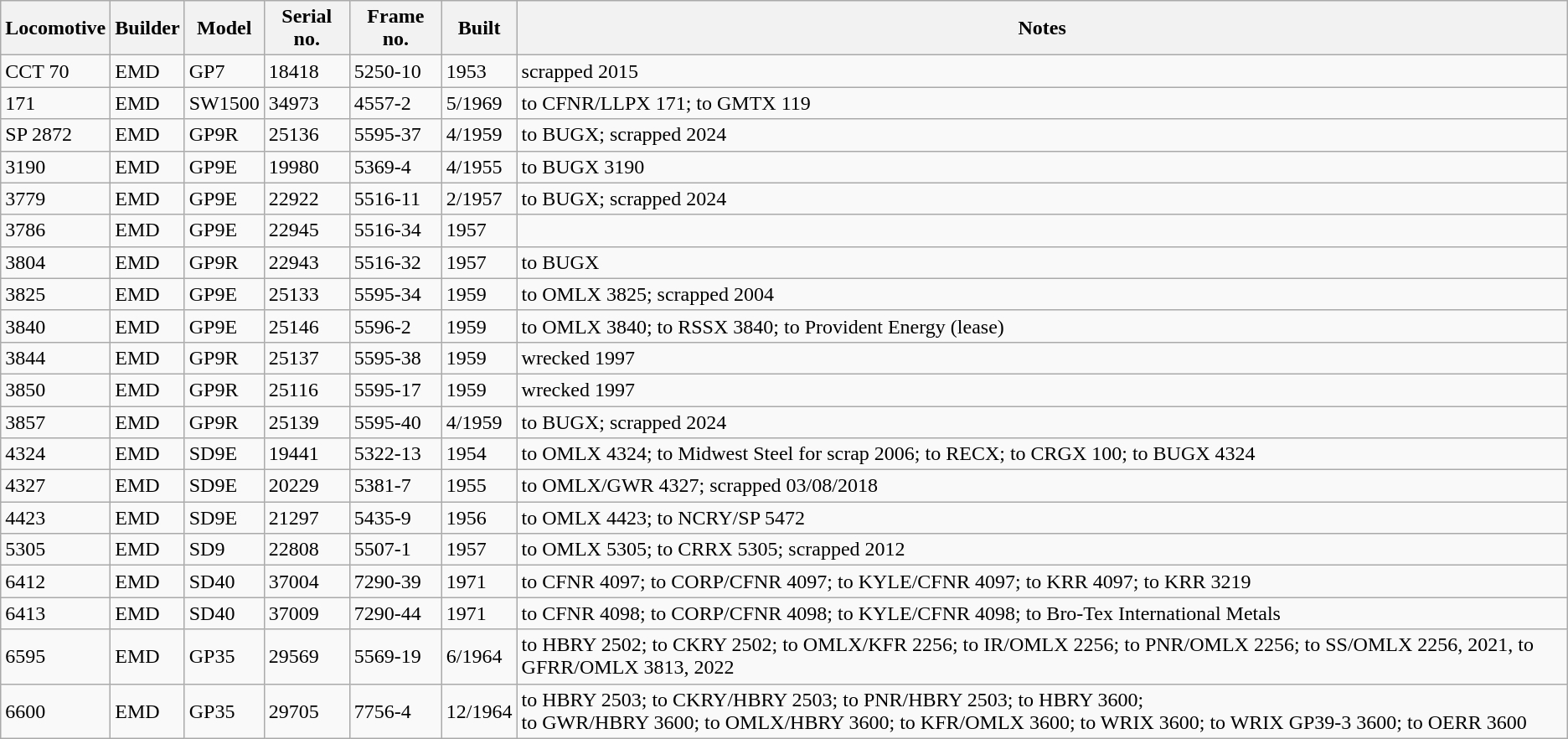<table class="wikitable">
<tr>
<th>Locomotive</th>
<th>Builder</th>
<th>Model</th>
<th>Serial no.</th>
<th>Frame no.</th>
<th>Built</th>
<th>Notes</th>
</tr>
<tr>
<td>CCT 70</td>
<td>EMD</td>
<td>GP7</td>
<td>18418</td>
<td>5250-10</td>
<td>1953</td>
<td>scrapped 2015</td>
</tr>
<tr>
<td>171</td>
<td>EMD</td>
<td>SW1500</td>
<td>34973</td>
<td>4557-2</td>
<td>5/1969</td>
<td>to CFNR/LLPX 171; to GMTX 119</td>
</tr>
<tr>
<td>SP 2872</td>
<td>EMD</td>
<td>GP9R</td>
<td>25136</td>
<td>5595-37</td>
<td>4/1959</td>
<td>to BUGX; scrapped 2024</td>
</tr>
<tr>
<td>3190</td>
<td>EMD</td>
<td>GP9E</td>
<td>19980</td>
<td>5369-4</td>
<td>4/1955</td>
<td>to BUGX 3190</td>
</tr>
<tr>
<td>3779</td>
<td>EMD</td>
<td>GP9E</td>
<td>22922</td>
<td>5516-11</td>
<td>2/1957</td>
<td>to BUGX; scrapped 2024</td>
</tr>
<tr>
<td>3786</td>
<td>EMD</td>
<td>GP9E</td>
<td>22945</td>
<td>5516-34</td>
<td>1957</td>
<td></td>
</tr>
<tr>
<td>3804</td>
<td>EMD</td>
<td>GP9R</td>
<td>22943</td>
<td>5516-32</td>
<td>1957</td>
<td>to BUGX</td>
</tr>
<tr>
<td>3825</td>
<td>EMD</td>
<td>GP9E</td>
<td>25133</td>
<td>5595-34</td>
<td>1959</td>
<td>to OMLX 3825; scrapped 2004</td>
</tr>
<tr>
<td>3840</td>
<td>EMD</td>
<td>GP9E</td>
<td>25146</td>
<td>5596-2</td>
<td>1959</td>
<td>to OMLX 3840; to RSSX 3840; to Provident Energy (lease)</td>
</tr>
<tr>
<td>3844</td>
<td>EMD</td>
<td>GP9R</td>
<td>25137</td>
<td>5595-38</td>
<td>1959</td>
<td>wrecked 1997</td>
</tr>
<tr>
<td>3850</td>
<td>EMD</td>
<td>GP9R</td>
<td>25116</td>
<td>5595-17</td>
<td>1959</td>
<td>wrecked 1997</td>
</tr>
<tr>
<td>3857</td>
<td>EMD</td>
<td>GP9R</td>
<td>25139</td>
<td>5595-40</td>
<td>4/1959</td>
<td>to BUGX; scrapped 2024</td>
</tr>
<tr>
<td>4324</td>
<td>EMD</td>
<td>SD9E</td>
<td>19441</td>
<td>5322-13</td>
<td>1954</td>
<td>to OMLX 4324; to Midwest Steel for scrap 2006; to RECX; to CRGX 100; to BUGX 4324</td>
</tr>
<tr>
<td>4327</td>
<td>EMD</td>
<td>SD9E</td>
<td>20229</td>
<td>5381-7</td>
<td>1955</td>
<td>to OMLX/GWR 4327; scrapped 03/08/2018</td>
</tr>
<tr>
<td>4423</td>
<td>EMD</td>
<td>SD9E</td>
<td>21297</td>
<td>5435-9</td>
<td>1956</td>
<td>to OMLX 4423; to NCRY/SP 5472</td>
</tr>
<tr>
<td>5305</td>
<td>EMD</td>
<td>SD9</td>
<td>22808</td>
<td>5507-1</td>
<td>1957</td>
<td>to OMLX 5305; to CRRX 5305; scrapped 2012</td>
</tr>
<tr>
<td>6412</td>
<td>EMD</td>
<td>SD40</td>
<td>37004</td>
<td>7290-39</td>
<td>1971</td>
<td>to CFNR 4097; to CORP/CFNR 4097; to KYLE/CFNR 4097; to KRR 4097; to KRR 3219</td>
</tr>
<tr>
<td>6413</td>
<td>EMD</td>
<td>SD40</td>
<td>37009</td>
<td>7290-44</td>
<td>1971</td>
<td>to CFNR 4098; to CORP/CFNR 4098; to KYLE/CFNR 4098; to Bro-Tex International Metals</td>
</tr>
<tr>
<td>6595</td>
<td>EMD</td>
<td>GP35</td>
<td>29569</td>
<td>5569-19</td>
<td>6/1964</td>
<td>to HBRY 2502; to CKRY 2502; to OMLX/KFR 2256; to IR/OMLX 2256; to PNR/OMLX 2256; to SS/OMLX 2256, 2021, to GFRR/OMLX 3813, 2022</td>
</tr>
<tr>
<td>6600</td>
<td>EMD</td>
<td>GP35</td>
<td>29705</td>
<td>7756-4</td>
<td>12/1964</td>
<td>to HBRY 2503; to CKRY/HBRY 2503; to PNR/HBRY 2503; to HBRY 3600;<br>to GWR/HBRY 3600; to OMLX/HBRY 3600; to KFR/OMLX 3600; to WRIX 3600; to WRIX GP39-3 3600; to OERR 3600</td>
</tr>
</table>
